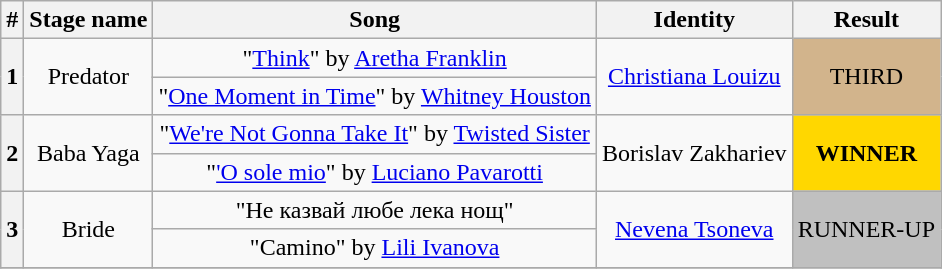<table class="wikitable" plainrowheaders" style="text-align: center;">
<tr>
<th>#</th>
<th>Stage name</th>
<th>Song</th>
<th>Identity</th>
<th>Result</th>
</tr>
<tr>
<th rowspan="2">1</th>
<td rowspan="2">Predator</td>
<td>"<a href='#'>Think</a>" by <a href='#'>Aretha Franklin</a></td>
<td rowspan="2"><a href='#'>Christiana Louizu</a></td>
<td rowspan="2" bgcolor=tan>THIRD</td>
</tr>
<tr>
<td>"<a href='#'>One Moment in Time</a>" by <a href='#'>Whitney Houston</a></td>
</tr>
<tr>
<th rowspan="2">2</th>
<td rowspan="2">Baba Yaga</td>
<td>"<a href='#'>We're Not Gonna Take It</a>" by <a href='#'>Twisted Sister</a></td>
<td rowspan="2">Borislav Zakhariev</td>
<td rowspan="2" bgcolor=gold><strong>WINNER</strong></td>
</tr>
<tr>
<td>"<a href='#'>'O sole mio</a>" by <a href='#'>Luciano Pavarotti</a></td>
</tr>
<tr>
<th rowspan="2">3</th>
<td rowspan="2">Bride</td>
<td>"Не казвай любе лека нощ"</td>
<td rowspan="2"><a href='#'>Nevena Tsoneva</a></td>
<td rowspan="2" bgcolor=silver>RUNNER-UP</td>
</tr>
<tr>
<td>"Camino" by <a href='#'>Lili Ivanova</a></td>
</tr>
<tr>
</tr>
</table>
